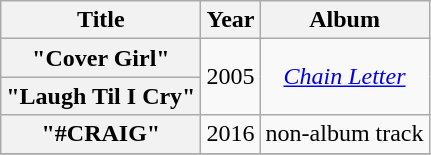<table class="wikitable plainrowheaders" style="text-align:center;" border="1">
<tr>
<th rowspan="1">Title</th>
<th rowspan="1">Year</th>
<th rowspan="1">Album</th>
</tr>
<tr>
<th scope="row">"Cover Girl"</th>
<td rowspan="2">2005</td>
<td rowspan="2"><em><a href='#'>Chain Letter</a></em></td>
</tr>
<tr>
<th scope="row">"Laugh Til I Cry"</th>
</tr>
<tr>
<th scope="row">"#CRAIG"</th>
<td rowspan="1">2016</td>
<td>non-album track</td>
</tr>
<tr>
</tr>
</table>
